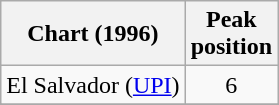<table class="wikitable sortable">
<tr>
<th align="left">Chart (1996)</th>
<th align="left">Peak<br>position</th>
</tr>
<tr>
<td>El Salvador (<a href='#'>UPI</a>)</td>
<td style="text-align:center;">6</td>
</tr>
<tr>
</tr>
<tr>
</tr>
<tr>
</tr>
</table>
